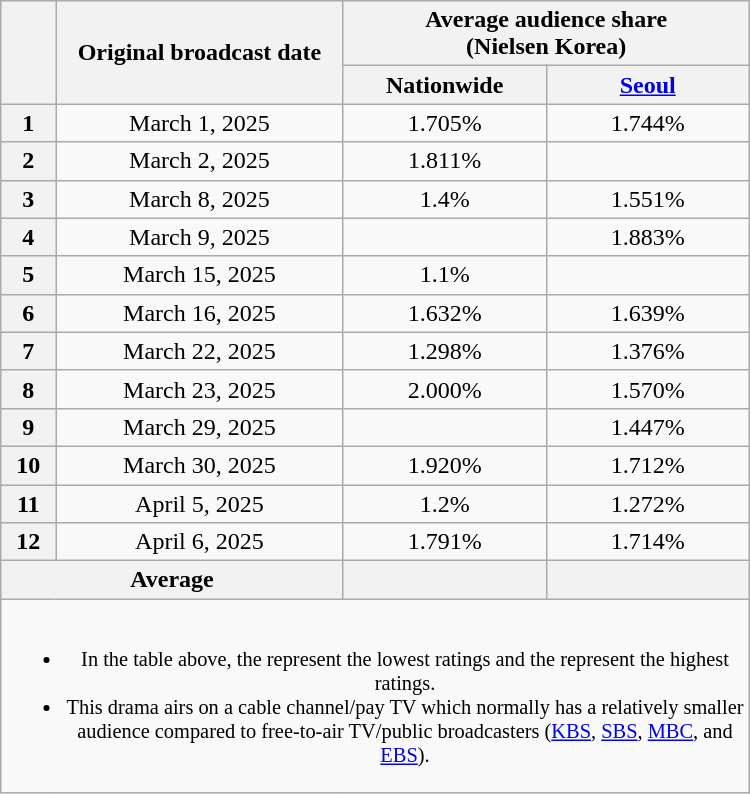<table class="wikitable" style="margin-left:auto; margin-right:auto; width:500px; text-align:center">
<tr>
<th scope="col" rowspan="2"></th>
<th scope="col" rowspan="2">Original broadcast date</th>
<th scope="col" colspan="2">Average audience share<br>(Nielsen Korea)</th>
</tr>
<tr>
<th scope="col" style="width:8em">Nationwide</th>
<th scope="col" style="width:8em"><a href='#'>Seoul</a></th>
</tr>
<tr>
<th scope="col">1</th>
<td>March 1, 2025</td>
<td>1.705% </td>
<td>1.744% </td>
</tr>
<tr>
<th scope="col">2</th>
<td>March 2, 2025</td>
<td>1.811% </td>
<td><strong></strong> </td>
</tr>
<tr>
<th scope="col">3</th>
<td>March 8, 2025</td>
<td>1.4% </td>
<td>1.551% </td>
</tr>
<tr>
<th scope="col">4</th>
<td>March 9, 2025</td>
<td><strong></strong> </td>
<td>1.883% </td>
</tr>
<tr>
<th scope="col">5</th>
<td>March 15, 2025</td>
<td>1.1% </td>
<td><strong></strong> </td>
</tr>
<tr>
<th scope="col">6</th>
<td>March 16, 2025</td>
<td>1.632% </td>
<td>1.639% </td>
</tr>
<tr>
<th scope="col">7</th>
<td>March 22, 2025</td>
<td>1.298% </td>
<td>1.376% </td>
</tr>
<tr>
<th scope="col">8</th>
<td>March 23, 2025</td>
<td>2.000% </td>
<td>1.570% </td>
</tr>
<tr>
<th scope="col">9</th>
<td>March 29, 2025</td>
<td><strong></strong> </td>
<td>1.447% </td>
</tr>
<tr>
<th scope="col">10</th>
<td>March 30, 2025</td>
<td>1.920% </td>
<td>1.712% </td>
</tr>
<tr>
<th scope="col">11</th>
<td>April 5, 2025</td>
<td>1.2% </td>
<td>1.272% </td>
</tr>
<tr>
<th scope="col">12</th>
<td>April 6, 2025</td>
<td>1.791% </td>
<td>1.714% </td>
</tr>
<tr>
<th scope="col" colspan="2">Average</th>
<th scope="col"></th>
<th scope="col"></th>
</tr>
<tr>
<td colspan="4" style="font-size:85%"><br><ul><li>In the table above, the <strong></strong> represent the lowest ratings and the <strong></strong> represent the highest ratings.</li><li>This drama airs on a cable channel/pay TV which normally has a relatively smaller audience compared to free-to-air TV/public broadcasters (<a href='#'>KBS</a>, <a href='#'>SBS</a>, <a href='#'>MBC</a>, and <a href='#'>EBS</a>).</li></ul></td>
</tr>
</table>
